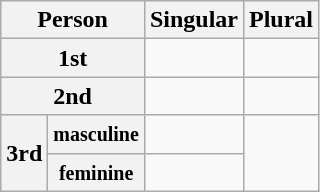<table class="wikitable">
<tr>
<th colspan="2">Person</th>
<th>Singular</th>
<th>Plural</th>
</tr>
<tr>
<th colspan="2">1st</th>
<td><br><em></em></td>
<td><br><em></em></td>
</tr>
<tr>
<th colspan="2">2nd</th>
<td><br><em></em></td>
<td><br><em></em></td>
</tr>
<tr>
<th rowspan="2">3rd</th>
<th><small>masculine</small></th>
<td><br><em></em></td>
<td rowspan="2"><br><em></em></td>
</tr>
<tr>
<th><small>feminine</small></th>
<td><br><em></em></td>
</tr>
</table>
